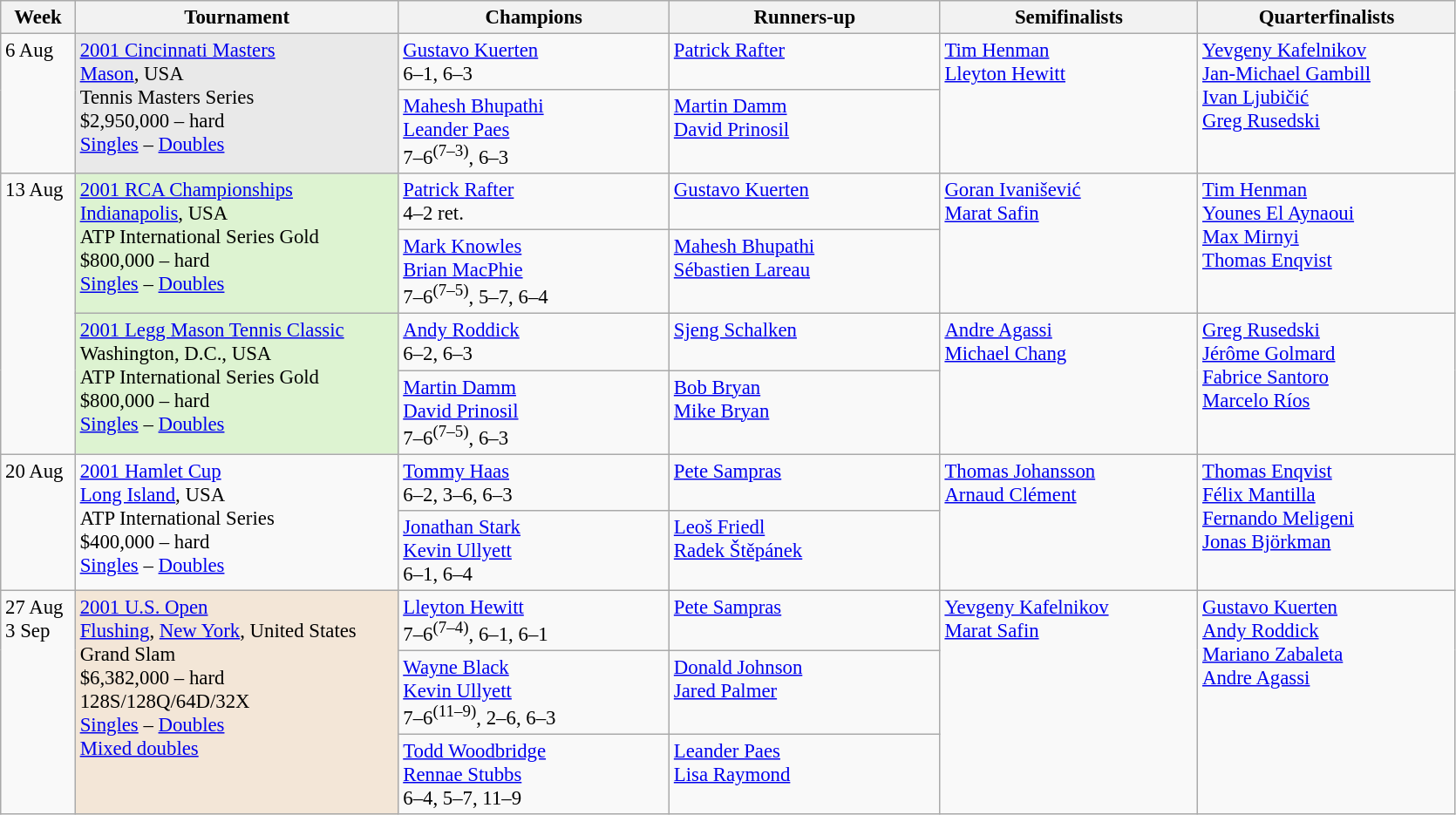<table class=wikitable style=font-size:95%>
<tr>
<th style="width:50px;">Week</th>
<th style="width:240px;">Tournament</th>
<th style="width:200px;">Champions</th>
<th style="width:200px;">Runners-up</th>
<th style="width:190px;">Semifinalists</th>
<th style="width:190px;">Quarterfinalists</th>
</tr>
<tr valign=top>
<td rowspan=2>6 Aug</td>
<td bgcolor=#E9E9E9 rowspan=2><a href='#'>2001 Cincinnati Masters</a><br> <a href='#'>Mason</a>, USA<br>Tennis Masters Series<br>$2,950,000 – hard <br> <a href='#'>Singles</a> – <a href='#'>Doubles</a></td>
<td> <a href='#'>Gustavo Kuerten</a> <br>6–1, 6–3</td>
<td> <a href='#'>Patrick Rafter</a></td>
<td rowspan=2> <a href='#'>Tim Henman</a> <br> <a href='#'>Lleyton Hewitt</a></td>
<td rowspan=2> <a href='#'>Yevgeny Kafelnikov</a> <br>  <a href='#'>Jan-Michael Gambill</a> <br> <a href='#'>Ivan Ljubičić</a>  <br>  <a href='#'>Greg Rusedski</a></td>
</tr>
<tr valign=top>
<td> <a href='#'>Mahesh Bhupathi</a><br> <a href='#'>Leander Paes</a><br> 7–6<sup>(7–3)</sup>, 6–3</td>
<td> <a href='#'>Martin Damm</a><br> <a href='#'>David Prinosil</a></td>
</tr>
<tr valign=top>
<td rowspan=4>13 Aug</td>
<td bgcolor=#DDF3D1 rowspan=2><a href='#'>2001 RCA Championships</a><br> <a href='#'>Indianapolis</a>, USA<br>ATP International Series Gold<br>$800,000 – hard <br> <a href='#'>Singles</a> – <a href='#'>Doubles</a></td>
<td> <a href='#'>Patrick Rafter</a> <br>4–2 ret.</td>
<td> <a href='#'>Gustavo Kuerten</a></td>
<td rowspan=2> <a href='#'>Goran Ivanišević</a> <br> <a href='#'>Marat Safin</a></td>
<td rowspan=2> <a href='#'>Tim Henman</a> <br>  <a href='#'>Younes El Aynaoui</a> <br> <a href='#'>Max Mirnyi</a>  <br>  <a href='#'>Thomas Enqvist</a></td>
</tr>
<tr valign=top>
<td> <a href='#'>Mark Knowles</a><br> <a href='#'>Brian MacPhie</a><br> 7–6<sup>(7–5)</sup>, 5–7, 6–4</td>
<td> <a href='#'>Mahesh Bhupathi</a><br> <a href='#'>Sébastien Lareau</a></td>
</tr>
<tr valign=top>
<td bgcolor=#DDF3D1 rowspan=2><a href='#'>2001 Legg Mason Tennis Classic</a><br> Washington, D.C., USA<br>ATP International Series Gold<br>$800,000 – hard <br> <a href='#'>Singles</a> – <a href='#'>Doubles</a></td>
<td> <a href='#'>Andy Roddick</a> <br>6–2, 6–3</td>
<td> <a href='#'>Sjeng Schalken</a></td>
<td rowspan=2> <a href='#'>Andre Agassi</a> <br> <a href='#'>Michael Chang</a></td>
<td rowspan=2> <a href='#'>Greg Rusedski</a> <br>  <a href='#'>Jérôme Golmard</a> <br> <a href='#'>Fabrice Santoro</a>  <br>  <a href='#'>Marcelo Ríos</a></td>
</tr>
<tr valign=top>
<td> <a href='#'>Martin Damm</a><br> <a href='#'>David Prinosil</a><br> 7–6<sup>(7–5)</sup>, 6–3</td>
<td> <a href='#'>Bob Bryan</a><br> <a href='#'>Mike Bryan</a></td>
</tr>
<tr valign=top>
<td rowspan=2>20 Aug</td>
<td rowspan=2><a href='#'>2001 Hamlet Cup</a><br> <a href='#'>Long Island</a>, USA<br>ATP International Series<br>$400,000 – hard <br> <a href='#'>Singles</a> – <a href='#'>Doubles</a></td>
<td> <a href='#'>Tommy Haas</a> <br>6–2, 3–6, 6–3</td>
<td> <a href='#'>Pete Sampras</a></td>
<td rowspan=2> <a href='#'>Thomas Johansson</a> <br> <a href='#'>Arnaud Clément</a></td>
<td rowspan=2> <a href='#'>Thomas Enqvist</a> <br>  <a href='#'>Félix Mantilla</a> <br> <a href='#'>Fernando Meligeni</a>  <br>  <a href='#'>Jonas Björkman</a></td>
</tr>
<tr valign=top>
<td> <a href='#'>Jonathan Stark</a><br> <a href='#'>Kevin Ullyett</a><br> 6–1, 6–4</td>
<td> <a href='#'>Leoš Friedl</a><br> <a href='#'>Radek Štěpánek</a></td>
</tr>
<tr valign=top>
<td rowspan=3>27 Aug<br>3 Sep</td>
<td bgcolor=#F3E6D7 rowspan=3><a href='#'>2001 U.S. Open</a><br> <a href='#'>Flushing</a>, <a href='#'>New York</a>, United States<br>Grand Slam<br>$6,382,000 – hard <br> 128S/128Q/64D/32X<br><a href='#'>Singles</a> – <a href='#'>Doubles</a> <br> <a href='#'>Mixed doubles</a></td>
<td> <a href='#'>Lleyton Hewitt</a><br>7–6<sup>(7–4)</sup>, 6–1, 6–1</td>
<td> <a href='#'>Pete Sampras</a></td>
<td rowspan=3> <a href='#'>Yevgeny Kafelnikov</a><br> <a href='#'>Marat Safin</a></td>
<td rowspan=3> <a href='#'>Gustavo Kuerten</a><br> <a href='#'>Andy Roddick</a><br> <a href='#'>Mariano Zabaleta</a><br> <a href='#'>Andre Agassi</a></td>
</tr>
<tr valign=top>
<td> <a href='#'>Wayne Black</a><br> <a href='#'>Kevin Ullyett</a><br>7–6<sup>(11–9)</sup>, 2–6, 6–3</td>
<td> <a href='#'>Donald Johnson</a><br> <a href='#'>Jared Palmer</a></td>
</tr>
<tr valign=top>
<td> <a href='#'>Todd Woodbridge</a><br> <a href='#'>Rennae Stubbs</a> <br> 6–4, 5–7, 11–9</td>
<td> <a href='#'>Leander Paes</a><br> <a href='#'>Lisa Raymond</a></td>
</tr>
</table>
